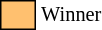<table class="toccolours" style="font-size: 85%; white-space: nowrap;">
<tr>
<td style="background:#FFC06F; border: 1px solid black;">      </td>
<td>Winner</td>
</tr>
</table>
